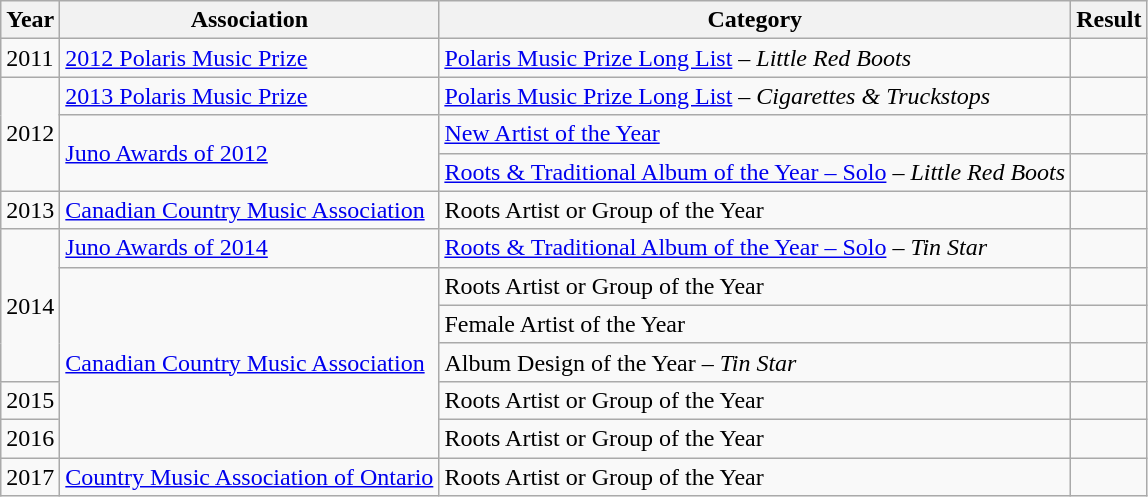<table class="wikitable">
<tr>
<th>Year</th>
<th>Association</th>
<th>Category</th>
<th>Result</th>
</tr>
<tr>
<td>2011</td>
<td><a href='#'>2012 Polaris Music Prize</a></td>
<td><a href='#'>Polaris Music Prize Long List</a> – <em>Little Red Boots</em></td>
<td></td>
</tr>
<tr>
<td rowspan="3">2012</td>
<td><a href='#'>2013 Polaris Music Prize</a></td>
<td><a href='#'>Polaris Music Prize Long List</a> – <em>Cigarettes & Truckstops</em></td>
<td></td>
</tr>
<tr>
<td rowspan="2"><a href='#'>Juno Awards of 2012</a></td>
<td><a href='#'>New Artist of the Year</a></td>
<td></td>
</tr>
<tr>
<td><a href='#'>Roots & Traditional Album of the Year – Solo</a> – <em>Little Red Boots</em></td>
<td></td>
</tr>
<tr>
<td>2013</td>
<td><a href='#'>Canadian Country Music Association</a></td>
<td>Roots Artist or Group of the Year</td>
<td></td>
</tr>
<tr>
<td rowspan="4">2014</td>
<td><a href='#'>Juno Awards of 2014</a></td>
<td><a href='#'>Roots & Traditional Album of the Year – Solo</a> – <em>Tin Star</em></td>
<td></td>
</tr>
<tr>
<td rowspan="5"><a href='#'>Canadian Country Music Association</a></td>
<td>Roots Artist or Group of the Year</td>
<td></td>
</tr>
<tr>
<td>Female Artist of the Year</td>
<td></td>
</tr>
<tr>
<td>Album Design of the Year – <em>Tin Star</em></td>
<td></td>
</tr>
<tr>
<td>2015</td>
<td>Roots Artist or Group of the Year</td>
<td></td>
</tr>
<tr>
<td>2016</td>
<td>Roots Artist or Group of the Year</td>
<td></td>
</tr>
<tr>
<td>2017</td>
<td><a href='#'>Country Music Association of Ontario</a></td>
<td>Roots Artist or Group of the Year</td>
<td></td>
</tr>
</table>
